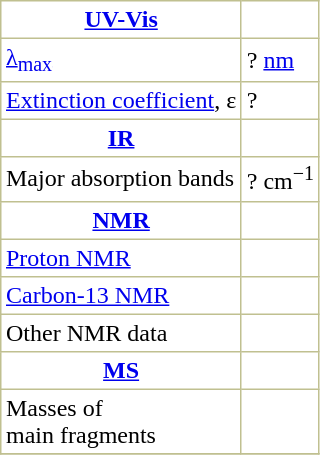<table border="1" cellspacing="0" cellpadding="3" style="margin: 0 0 0 0.5em; background: #FFFFFF; border-collapse: collapse; border-color: #C0C090;">
<tr>
<th><a href='#'>UV-Vis</a></th>
</tr>
<tr>
<td><a href='#'>λ<sub>max</sub></a></td>
<td>? <a href='#'>nm</a></td>
</tr>
<tr>
<td><a href='#'>Extinction coefficient</a>, ε</td>
<td>?</td>
</tr>
<tr>
<th><a href='#'>IR</a></th>
</tr>
<tr>
<td>Major absorption bands</td>
<td>? cm<sup>−1</sup></td>
</tr>
<tr>
<th><a href='#'>NMR</a></th>
</tr>
<tr>
<td><a href='#'>Proton NMR</a> </td>
<td> </td>
</tr>
<tr>
<td><a href='#'>Carbon-13 NMR</a> </td>
<td> </td>
</tr>
<tr>
<td>Other NMR data </td>
<td> </td>
</tr>
<tr>
<th><a href='#'>MS</a></th>
</tr>
<tr>
<td>Masses of <br>main fragments</td>
<td>  </td>
</tr>
<tr>
</tr>
</table>
